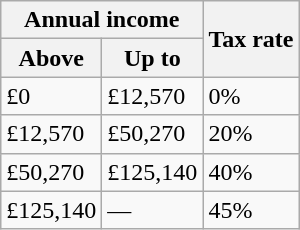<table class="wikitable">
<tr>
<th colspan=2>Annual income</th>
<th rowspan=2>Tax rate</th>
</tr>
<tr>
<th>Above</th>
<th>Up to</th>
</tr>
<tr>
<td>£0</td>
<td>£12,570</td>
<td>0%</td>
</tr>
<tr>
<td>£12,570</td>
<td>£50,270</td>
<td>20%</td>
</tr>
<tr>
<td>£50,270</td>
<td>£125,140</td>
<td>40%</td>
</tr>
<tr>
<td>£125,140</td>
<td>—</td>
<td>45%</td>
</tr>
</table>
